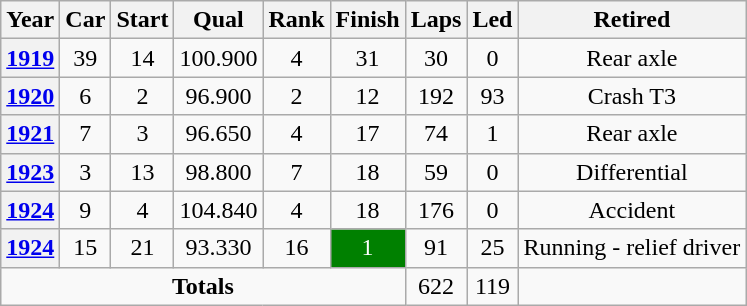<table class="wikitable" style="text-align:center">
<tr>
<th>Year</th>
<th>Car</th>
<th>Start</th>
<th>Qual</th>
<th>Rank</th>
<th>Finish</th>
<th>Laps</th>
<th>Led</th>
<th>Retired</th>
</tr>
<tr>
<th><a href='#'>1919</a></th>
<td>39</td>
<td>14</td>
<td>100.900</td>
<td>4</td>
<td>31</td>
<td>30</td>
<td>0</td>
<td>Rear axle</td>
</tr>
<tr>
<th><a href='#'>1920</a></th>
<td>6</td>
<td>2</td>
<td>96.900</td>
<td>2</td>
<td>12</td>
<td>192</td>
<td>93</td>
<td>Crash T3</td>
</tr>
<tr>
<th><a href='#'>1921</a></th>
<td>7</td>
<td>3</td>
<td>96.650</td>
<td>4</td>
<td>17</td>
<td>74</td>
<td>1</td>
<td>Rear axle</td>
</tr>
<tr>
<th><a href='#'>1923</a></th>
<td>3</td>
<td>13</td>
<td>98.800</td>
<td>7</td>
<td>18</td>
<td>59</td>
<td>0</td>
<td>Differential</td>
</tr>
<tr>
<th><a href='#'>1924</a></th>
<td>9</td>
<td>4</td>
<td>104.840</td>
<td>4</td>
<td>18</td>
<td>176</td>
<td>0</td>
<td>Accident</td>
</tr>
<tr>
<th><a href='#'>1924</a></th>
<td>15</td>
<td>21</td>
<td>93.330</td>
<td>16</td>
<td style="background:green;color:white">1</td>
<td>91</td>
<td>25</td>
<td>Running - relief driver</td>
</tr>
<tr>
<td colspan=6><strong>Totals</strong></td>
<td>622</td>
<td>119</td>
<td></td>
</tr>
</table>
